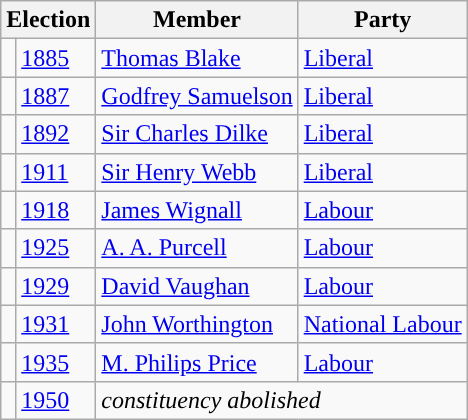<table class="wikitable">
<tr>
<th colspan="2">Election</th>
<th>Member</th>
<th>Party</th>
</tr>
<tr>
<td style="color:inherit;background-color: "></td>
<td><a href='#'>1885</a></td>
<td><a href='#'>Thomas Blake</a></td>
<td><a href='#'>Liberal</a></td>
</tr>
<tr>
<td style="color:inherit;background-color: "></td>
<td><a href='#'>1887</a></td>
<td><a href='#'>Godfrey Samuelson</a></td>
<td><a href='#'>Liberal</a></td>
</tr>
<tr>
<td style="color:inherit;background-color: "></td>
<td><a href='#'>1892</a></td>
<td><a href='#'>Sir Charles Dilke</a></td>
<td><a href='#'>Liberal</a></td>
</tr>
<tr>
<td style="color:inherit;background-color: "></td>
<td><a href='#'>1911</a></td>
<td><a href='#'>Sir Henry Webb</a></td>
<td><a href='#'>Liberal</a></td>
</tr>
<tr>
<td style="color:inherit;background-color: "></td>
<td><a href='#'>1918</a></td>
<td><a href='#'>James Wignall</a></td>
<td><a href='#'>Labour</a></td>
</tr>
<tr>
<td style="color:inherit;background-color: "></td>
<td><a href='#'>1925</a></td>
<td><a href='#'>A. A. Purcell</a></td>
<td><a href='#'>Labour</a></td>
</tr>
<tr>
<td style="color:inherit;background-color: "></td>
<td><a href='#'>1929</a></td>
<td><a href='#'>David Vaughan</a></td>
<td><a href='#'>Labour</a></td>
</tr>
<tr>
<td style="color:inherit;background-color: "></td>
<td><a href='#'>1931</a></td>
<td><a href='#'>John Worthington</a></td>
<td><a href='#'>National Labour</a></td>
</tr>
<tr>
<td style="color:inherit;background-color: "></td>
<td><a href='#'>1935</a></td>
<td><a href='#'>M. Philips Price</a></td>
<td><a href='#'>Labour</a></td>
</tr>
<tr>
<td></td>
<td><a href='#'>1950</a></td>
<td colspan="2"><em>constituency abolished</em></td>
</tr>
</table>
